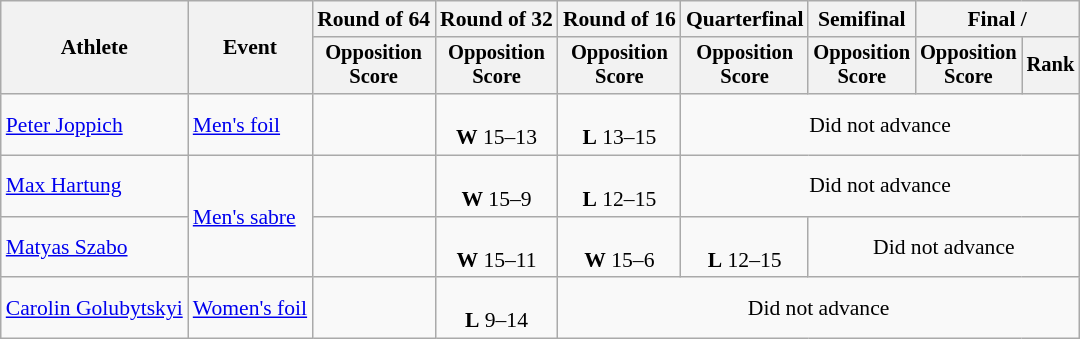<table class="wikitable" style="font-size:90%">
<tr>
<th rowspan=2>Athlete</th>
<th rowspan=2>Event</th>
<th>Round of 64</th>
<th>Round of 32</th>
<th>Round of 16</th>
<th>Quarterfinal</th>
<th>Semifinal</th>
<th colspan=2>Final / </th>
</tr>
<tr style="font-size:95%">
<th>Opposition<br>Score</th>
<th>Opposition<br>Score</th>
<th>Opposition<br>Score</th>
<th>Opposition<br>Score</th>
<th>Opposition<br>Score</th>
<th>Opposition<br>Score</th>
<th>Rank</th>
</tr>
<tr align=center>
<td align=left><a href='#'>Peter Joppich</a></td>
<td align=left><a href='#'>Men's foil</a></td>
<td></td>
<td><br><strong>W</strong> 15–13</td>
<td><br><strong>L</strong> 13–15</td>
<td colspan=4>Did not advance</td>
</tr>
<tr align=center>
<td align=left><a href='#'>Max Hartung</a></td>
<td align=left rowspan=2><a href='#'>Men's sabre</a></td>
<td></td>
<td><br><strong>W</strong> 15–9</td>
<td><br><strong>L</strong> 12–15</td>
<td colspan=4>Did not advance</td>
</tr>
<tr align=center>
<td align=left><a href='#'>Matyas Szabo</a></td>
<td></td>
<td><br><strong>W</strong> 15–11</td>
<td><br><strong>W</strong> 15–6</td>
<td><br><strong>L</strong> 12–15</td>
<td colspan=3>Did not advance</td>
</tr>
<tr align=center>
<td align=left><a href='#'>Carolin Golubytskyi</a></td>
<td align=left><a href='#'>Women's foil</a></td>
<td></td>
<td><br><strong>L</strong> 9–14</td>
<td colspan=5>Did not advance</td>
</tr>
</table>
